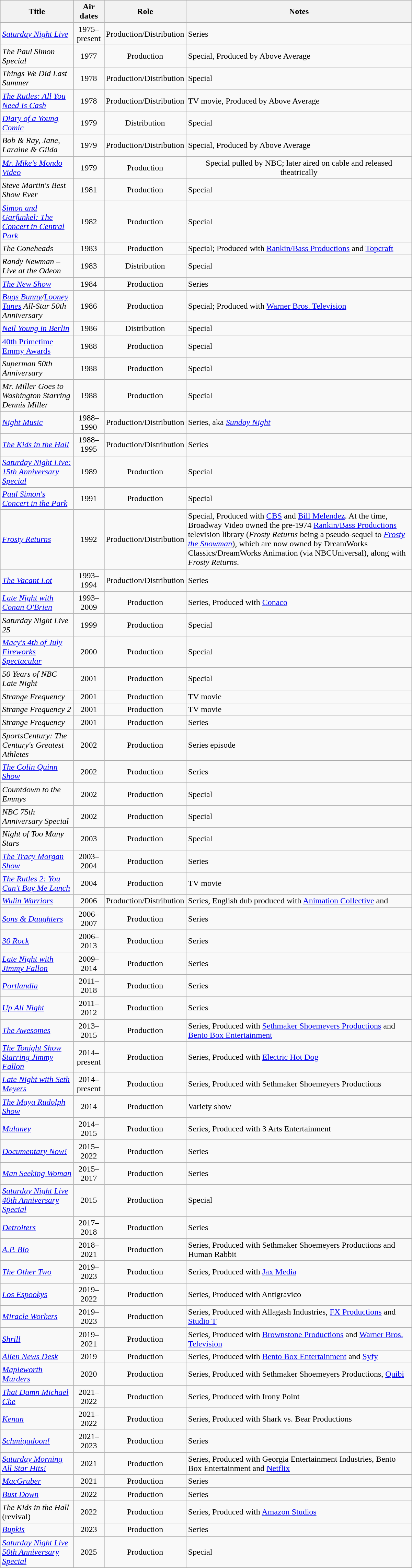<table class="wikitable sortable" width="800px">
<tr>
<th>Title</th>
<th>Air dates</th>
<th>Role</th>
<th>Notes</th>
</tr>
<tr>
<td><em><a href='#'>Saturday Night Live</a></em></td>
<td align="center">1975–present</td>
<td align="center">Production/Distribution</td>
<td>Series</td>
</tr>
<tr>
<td><em>The Paul Simon Special</em></td>
<td align="center">1977</td>
<td align="center">Production</td>
<td>Special, Produced by Above Average</td>
</tr>
<tr>
<td><em>Things We Did Last Summer</em></td>
<td align="center">1978</td>
<td align="center">Production/Distribution</td>
<td>Special</td>
</tr>
<tr>
<td><em><a href='#'>The Rutles: All You Need Is Cash</a></em></td>
<td align="center">1978</td>
<td align="center">Production/Distribution</td>
<td>TV movie, Produced by Above Average</td>
</tr>
<tr>
<td><em><a href='#'>Diary of a Young Comic</a></em></td>
<td align="center">1979</td>
<td align="center">Distribution</td>
<td>Special</td>
</tr>
<tr>
<td><em>Bob & Ray, Jane, Laraine & Gilda</em></td>
<td align="center">1979</td>
<td align="center">Production/Distribution</td>
<td>Special, Produced by Above Average</td>
</tr>
<tr>
<td><em><a href='#'>Mr. Mike's Mondo Video</a></em></td>
<td align="center">1979</td>
<td align="center">Production</td>
<td align="center">Special pulled by NBC; later aired on cable and released theatrically</td>
</tr>
<tr>
<td><em>Steve Martin's Best Show Ever</em></td>
<td align="center">1981</td>
<td align="center">Production</td>
<td>Special</td>
</tr>
<tr>
<td><em><a href='#'>Simon and Garfunkel: The Concert in Central Park</a></em></td>
<td align="center">1982</td>
<td align="center">Production</td>
<td>Special</td>
</tr>
<tr>
<td><em>The Coneheads</em></td>
<td align="center">1983</td>
<td align="center">Production</td>
<td>Special; Produced with <a href='#'>Rankin/Bass Productions</a> and <a href='#'>Topcraft</a></td>
</tr>
<tr>
<td><em>Randy Newman – Live at the Odeon</em></td>
<td align="center">1983</td>
<td align="center">Distribution</td>
<td>Special</td>
</tr>
<tr>
<td><em><a href='#'>The New Show</a></em></td>
<td align="center">1984</td>
<td align="center">Production</td>
<td>Series</td>
</tr>
<tr>
<td><em><a href='#'>Bugs Bunny</a>/<a href='#'>Looney Tunes</a> All-Star 50th Anniversary</em></td>
<td align="center">1986</td>
<td align="center">Production</td>
<td>Special; Produced with <a href='#'>Warner Bros. Television</a></td>
</tr>
<tr>
<td><em><a href='#'>Neil Young in Berlin</a></em></td>
<td align="center">1986</td>
<td align="center">Distribution</td>
<td>Special</td>
</tr>
<tr>
<td><a href='#'>40th Primetime Emmy Awards</a></td>
<td align="center">1988</td>
<td align="center">Production</td>
<td>Special</td>
</tr>
<tr>
<td><em>Superman 50th Anniversary</em></td>
<td align="center">1988</td>
<td align="center">Production</td>
<td>Special</td>
</tr>
<tr>
<td><em>Mr. Miller Goes to Washington Starring Dennis Miller</em></td>
<td align="center">1988</td>
<td align="center">Production</td>
<td>Special</td>
</tr>
<tr>
<td><em><a href='#'>Night Music</a></em></td>
<td align="center">1988–1990</td>
<td align="center">Production/Distribution</td>
<td>Series, aka <em><a href='#'>Sunday Night</a></em></td>
</tr>
<tr>
<td><em><a href='#'>The Kids in the Hall</a></em></td>
<td align="center">1988–1995</td>
<td align="center">Production/Distribution</td>
<td>Series</td>
</tr>
<tr>
<td><em><a href='#'>Saturday Night Live: 15th Anniversary Special</a></em></td>
<td align="center">1989</td>
<td align="center">Production</td>
<td>Special</td>
</tr>
<tr>
<td><em><a href='#'>Paul Simon's Concert in the Park</a></em></td>
<td align="center">1991</td>
<td align="center">Production</td>
<td>Special</td>
</tr>
<tr>
<td><em><a href='#'>Frosty Returns</a></em></td>
<td align="center">1992</td>
<td aligan="center">Production/Distribution</td>
<td>Special, Produced with <a href='#'>CBS</a> and <a href='#'>Bill Melendez</a>. At the time, Broadway Video owned the pre-1974 <a href='#'>Rankin/Bass Productions</a> television library (<em>Frosty Returns</em> being a pseudo-sequel to <em><a href='#'>Frosty the Snowman</a></em>), which are now owned by DreamWorks Classics/DreamWorks Animation (via NBCUniversal), along with <em>Frosty Returns</em>.</td>
</tr>
<tr>
<td><em><a href='#'>The Vacant Lot</a></em></td>
<td align="center">1993–1994</td>
<td align="center">Production/Distribution</td>
<td>Series</td>
</tr>
<tr>
<td><em><a href='#'>Late Night with Conan O'Brien</a></em></td>
<td align="center">1993–2009</td>
<td align="center">Production</td>
<td>Series, Produced with <a href='#'>Conaco</a></td>
</tr>
<tr>
<td><em>Saturday Night Live 25</em></td>
<td align="center">1999</td>
<td align="center">Production</td>
<td>Special</td>
</tr>
<tr>
<td><em><a href='#'>Macy's 4th of July Fireworks Spectacular</a></em></td>
<td align="center">2000</td>
<td align="center">Production</td>
<td>Special</td>
</tr>
<tr>
<td><em>50 Years of NBC Late Night</em></td>
<td align="center">2001</td>
<td align="center">Production</td>
<td>Special</td>
</tr>
<tr>
<td><em>Strange Frequency</em></td>
<td align="center">2001</td>
<td align="center">Production</td>
<td>TV movie</td>
</tr>
<tr>
<td><em>Strange Frequency 2</em></td>
<td align="center">2001</td>
<td align="center">Production</td>
<td>TV movie</td>
</tr>
<tr>
<td><em>Strange Frequency</em></td>
<td align="center">2001</td>
<td align="center">Production</td>
<td>Series</td>
</tr>
<tr>
<td><em>SportsCentury: The Century's Greatest Athletes</em></td>
<td align="center">2002</td>
<td align="center">Production</td>
<td>Series episode</td>
</tr>
<tr>
<td><em><a href='#'>The Colin Quinn Show</a></em></td>
<td align="center">2002</td>
<td align="center">Production</td>
<td>Series</td>
</tr>
<tr>
<td><em>Countdown to the Emmys</em></td>
<td align="center">2002</td>
<td align="center">Production</td>
<td>Special</td>
</tr>
<tr>
<td><em>NBC 75th Anniversary Special</em></td>
<td align="center">2002</td>
<td align="center">Production</td>
<td>Special</td>
</tr>
<tr>
<td><em>Night of Too Many Stars</em></td>
<td align="center">2003</td>
<td align="center">Production</td>
<td>Special</td>
</tr>
<tr>
<td><em><a href='#'>The Tracy Morgan Show</a></em></td>
<td align="center">2003–2004</td>
<td align="center">Production</td>
<td>Series</td>
</tr>
<tr>
<td><em><a href='#'>The Rutles 2: You Can't Buy Me Lunch</a></em></td>
<td align="center">2004</td>
<td align="center">Production</td>
<td>TV movie</td>
</tr>
<tr>
<td><em><a href='#'>Wulin Warriors</a></em></td>
<td align="center">2006</td>
<td align="center">Production/Distribution</td>
<td>Series, English dub produced with <a href='#'>Animation Collective</a> and </td>
</tr>
<tr>
<td><em><a href='#'>Sons & Daughters</a></em></td>
<td align="center">2006–2007</td>
<td align="center">Production</td>
<td>Series</td>
</tr>
<tr>
<td><em><a href='#'>30 Rock</a></em></td>
<td align="center">2006–2013</td>
<td align="center">Production</td>
<td>Series</td>
</tr>
<tr>
<td><em><a href='#'>Late Night with Jimmy Fallon</a></em></td>
<td align="center">2009–2014</td>
<td align="center">Production</td>
<td>Series</td>
</tr>
<tr>
<td><em><a href='#'>Portlandia</a></em></td>
<td align="center">2011–2018</td>
<td align="center">Production</td>
<td>Series</td>
</tr>
<tr>
<td><em><a href='#'>Up All Night</a></em></td>
<td align="center">2011–2012</td>
<td align="center">Production</td>
<td>Series</td>
</tr>
<tr>
<td><em><a href='#'>The Awesomes</a></em></td>
<td align="center">2013–2015</td>
<td align="center">Production</td>
<td>Series, Produced with <a href='#'>Sethmaker Shoemeyers Productions</a>  and <a href='#'>Bento Box Entertainment</a></td>
</tr>
<tr>
<td><em><a href='#'>The Tonight Show Starring Jimmy Fallon</a></em></td>
<td align="center">2014–present</td>
<td align="center">Production</td>
<td>Series, Produced with <a href='#'>Electric Hot Dog</a></td>
</tr>
<tr>
<td><em><a href='#'>Late Night with Seth Meyers</a></em></td>
<td align="center">2014–present</td>
<td align="center">Production</td>
<td>Series, Produced with Sethmaker Shoemeyers Productions</td>
</tr>
<tr>
<td><em><a href='#'>The Maya Rudolph Show</a></em></td>
<td align="center">2014</td>
<td align="center">Production</td>
<td>Variety show</td>
</tr>
<tr>
<td><em><a href='#'>Mulaney</a></em></td>
<td align="center">2014–2015</td>
<td align="center">Production</td>
<td>Series, Produced with 3 Arts Entertainment</td>
</tr>
<tr>
<td><em><a href='#'>Documentary Now!</a></em></td>
<td align="center">2015–2022</td>
<td align="center">Production</td>
<td>Series</td>
</tr>
<tr>
<td><em><a href='#'>Man Seeking Woman</a></em></td>
<td align="center">2015–2017</td>
<td align="center">Production</td>
<td>Series</td>
</tr>
<tr>
<td><em><a href='#'>Saturday Night Live 40th Anniversary Special</a></em></td>
<td align="center">2015</td>
<td align="center">Production</td>
<td>Special</td>
</tr>
<tr>
<td><em><a href='#'>Detroiters</a></em></td>
<td align="center">2017–2018</td>
<td align="center">Production</td>
<td>Series</td>
</tr>
<tr>
<td><em><a href='#'>A.P. Bio</a></em></td>
<td align="center">2018–2021</td>
<td align="center">Production</td>
<td>Series, Produced with Sethmaker Shoemeyers Productions and Human Rabbit</td>
</tr>
<tr>
<td><em><a href='#'>The Other Two</a></em></td>
<td align="center">2019–2023</td>
<td align="center">Production</td>
<td>Series, Produced with <a href='#'>Jax Media</a></td>
</tr>
<tr>
<td><em><a href='#'>Los Espookys</a></em></td>
<td align="center">2019–2022</td>
<td align="center">Production</td>
<td>Series, Produced with Antigravico</td>
</tr>
<tr>
<td><em><a href='#'>Miracle Workers</a></em></td>
<td align="center">2019–2023</td>
<td align="center">Production</td>
<td>Series, Produced with Allagash Industries, <a href='#'>FX Productions</a> and <a href='#'>Studio T</a></td>
</tr>
<tr>
<td><em><a href='#'>Shrill</a></em></td>
<td align="center">2019–2021</td>
<td align="center">Production</td>
<td>Series, Produced with <a href='#'>Brownstone Productions</a> and <a href='#'>Warner Bros. Television</a></td>
</tr>
<tr>
<td><em><a href='#'>Alien News Desk</a></em></td>
<td align="center">2019</td>
<td align="center">Production</td>
<td>Series, Produced with <a href='#'>Bento Box Entertainment</a> and <a href='#'>Syfy</a></td>
</tr>
<tr>
<td><em><a href='#'>Mapleworth Murders</a></em></td>
<td align="center">2020</td>
<td align="center">Production</td>
<td>Series, Produced with Sethmaker Shoemeyers Productions, <a href='#'>Quibi</a></td>
</tr>
<tr>
<td><em><a href='#'>That Damn Michael Che</a></em></td>
<td align="center">2021–2022</td>
<td align="center">Production</td>
<td>Series, Produced with Irony Point</td>
</tr>
<tr>
<td><em><a href='#'>Kenan</a></em></td>
<td align="center">2021–2022</td>
<td align="center">Production</td>
<td>Series, Produced with Shark vs. Bear Productions</td>
</tr>
<tr>
<td><em><a href='#'>Schmigadoon!</a></em></td>
<td align="center">2021–2023</td>
<td align="center">Production</td>
<td>Series</td>
</tr>
<tr>
<td><em><a href='#'>Saturday Morning All Star Hits!</a></em></td>
<td align="center">2021</td>
<td align="center">Production</td>
<td>Series, Produced with Georgia Entertainment Industries, Bento Box Entertainment and <a href='#'>Netflix</a></td>
</tr>
<tr>
<td><em><a href='#'>MacGruber</a></em></td>
<td align="center">2021</td>
<td align="center">Production</td>
<td>Series</td>
</tr>
<tr>
<td><em><a href='#'>Bust Down</a></em></td>
<td align="center">2022</td>
<td align="center">Production</td>
<td>Series</td>
</tr>
<tr>
<td><em>The Kids in the Hall</em> (revival)</td>
<td align="center">2022</td>
<td align="center">Production</td>
<td>Series, Produced with <a href='#'>Amazon Studios</a></td>
</tr>
<tr>
<td><em><a href='#'>Bupkis</a></em></td>
<td align="center">2023</td>
<td align="center">Production</td>
<td>Series</td>
</tr>
<tr>
<td><em><a href='#'>Saturday Night Live 50th Anniversary Special</a></em></td>
<td align="center">2025</td>
<td align="center">Production</td>
<td>Special</td>
</tr>
<tr>
</tr>
</table>
